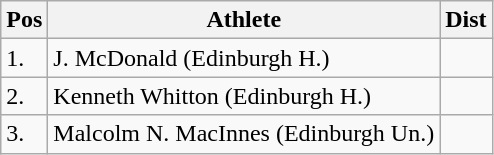<table class="wikitable">
<tr>
<th>Pos</th>
<th>Athlete</th>
<th>Dist</th>
</tr>
<tr>
<td>1.</td>
<td>J. McDonald (Edinburgh H.)</td>
<td></td>
</tr>
<tr>
<td>2.</td>
<td>Kenneth Whitton (Edinburgh H.)</td>
<td></td>
</tr>
<tr>
<td>3.</td>
<td>Malcolm N. MacInnes (Edinburgh Un.)</td>
<td></td>
</tr>
</table>
